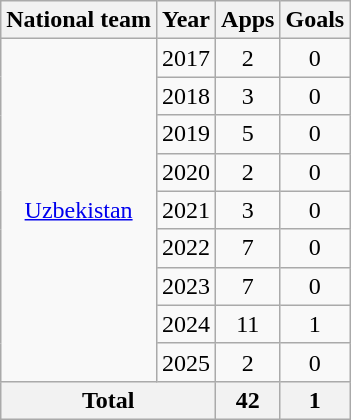<table class=wikitable style=text-align:center>
<tr>
<th>National team</th>
<th>Year</th>
<th>Apps</th>
<th>Goals</th>
</tr>
<tr>
<td rowspan="9"><a href='#'>Uzbekistan</a></td>
<td>2017</td>
<td>2</td>
<td>0</td>
</tr>
<tr>
<td>2018</td>
<td>3</td>
<td>0</td>
</tr>
<tr>
<td>2019</td>
<td>5</td>
<td>0</td>
</tr>
<tr>
<td>2020</td>
<td>2</td>
<td>0</td>
</tr>
<tr>
<td>2021</td>
<td>3</td>
<td>0</td>
</tr>
<tr>
<td>2022</td>
<td>7</td>
<td>0</td>
</tr>
<tr>
<td>2023</td>
<td>7</td>
<td>0</td>
</tr>
<tr>
<td>2024</td>
<td>11</td>
<td>1</td>
</tr>
<tr>
<td>2025</td>
<td>2</td>
<td>0</td>
</tr>
<tr>
<th colspan=2>Total</th>
<th>42</th>
<th>1</th>
</tr>
</table>
